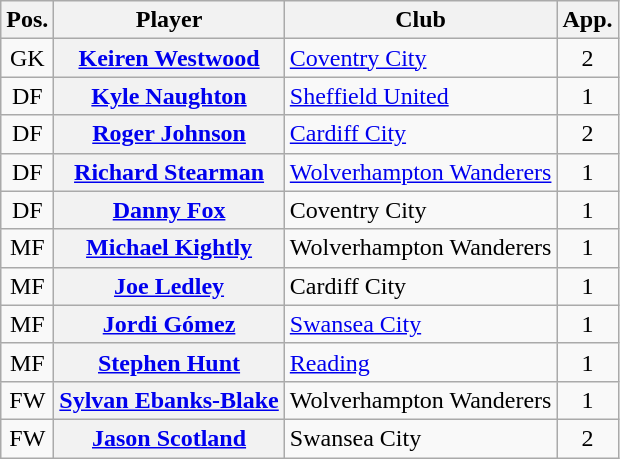<table class="wikitable plainrowheaders" style="text-align: left">
<tr>
<th scope=col>Pos.</th>
<th scope=col>Player</th>
<th scope=col>Club</th>
<th scope=col>App.</th>
</tr>
<tr>
<td style=text-align:center>GK</td>
<th scope=row><a href='#'>Keiren Westwood</a></th>
<td><a href='#'>Coventry City</a></td>
<td style=text-align:center>2</td>
</tr>
<tr>
<td style=text-align:center>DF</td>
<th scope=row><a href='#'>Kyle Naughton</a></th>
<td><a href='#'>Sheffield United</a></td>
<td style=text-align:center>1</td>
</tr>
<tr>
<td style=text-align:center>DF</td>
<th scope=row><a href='#'>Roger Johnson</a></th>
<td><a href='#'>Cardiff City</a></td>
<td style=text-align:center>2</td>
</tr>
<tr>
<td style=text-align:center>DF</td>
<th scope=row><a href='#'>Richard Stearman</a></th>
<td><a href='#'>Wolverhampton Wanderers</a></td>
<td style=text-align:center>1</td>
</tr>
<tr>
<td style=text-align:center>DF</td>
<th scope=row><a href='#'>Danny Fox</a></th>
<td>Coventry City</td>
<td style=text-align:center>1</td>
</tr>
<tr>
<td style=text-align:center>MF</td>
<th scope=row><a href='#'>Michael Kightly</a></th>
<td>Wolverhampton Wanderers</td>
<td style=text-align:center>1</td>
</tr>
<tr>
<td style=text-align:center>MF</td>
<th scope=row><a href='#'>Joe Ledley</a></th>
<td>Cardiff City</td>
<td style=text-align:center>1</td>
</tr>
<tr>
<td style=text-align:center>MF</td>
<th scope=row><a href='#'>Jordi Gómez</a></th>
<td><a href='#'>Swansea City</a></td>
<td style=text-align:center>1</td>
</tr>
<tr>
<td style=text-align:center>MF</td>
<th scope=row><a href='#'>Stephen Hunt</a></th>
<td><a href='#'>Reading</a></td>
<td style=text-align:center>1</td>
</tr>
<tr>
<td style=text-align:center>FW</td>
<th scope=row><a href='#'>Sylvan Ebanks-Blake</a></th>
<td>Wolverhampton Wanderers</td>
<td style=text-align:center>1</td>
</tr>
<tr>
<td style=text-align:center>FW</td>
<th scope=row><a href='#'>Jason Scotland</a></th>
<td>Swansea City</td>
<td style=text-align:center>2</td>
</tr>
</table>
